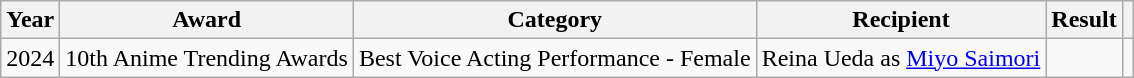<table class="wikitable plainrowheaders sortable">
<tr>
<th scope="col">Year</th>
<th scope="col">Award</th>
<th scope="col">Category</th>
<th scope="col">Recipient</th>
<th scope="col">Result</th>
<th scope="col" class="unsortable"></th>
</tr>
<tr>
<td>2024</td>
<td>10th Anime Trending Awards</td>
<td>Best Voice Acting Performance - Female</td>
<td>Reina Ueda as <a href='#'>Miyo Saimori</a></td>
<td></td>
<td></td>
</tr>
</table>
